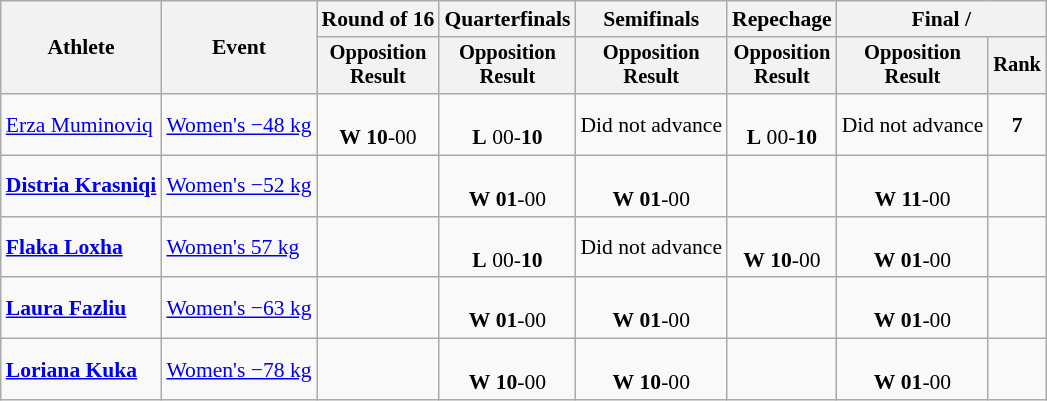<table class="wikitable" style="font-size:90%">
<tr>
<th rowspan="2">Athlete</th>
<th rowspan="2">Event</th>
<th>Round of 16</th>
<th>Quarterfinals</th>
<th>Semifinals</th>
<th>Repechage</th>
<th colspan=2>Final / </th>
</tr>
<tr style="font-size:95%">
<th>Opposition<br>Result</th>
<th>Opposition<br>Result</th>
<th>Opposition<br>Result</th>
<th>Opposition<br>Result</th>
<th>Opposition<br>Result</th>
<th>Rank</th>
</tr>
<tr align=center>
<td align=left><a href='#'>Erza Muminoviq</a></td>
<td align=left><a href='#'>Women's −48 kg</a></td>
<td> <br><strong>W</strong> <strong>10</strong>-00</td>
<td> <br><strong>L</strong> 00-<strong>10</strong></td>
<td>Did not advance</td>
<td> <br><strong>L</strong> 00-<strong>10</strong></td>
<td>Did not advance</td>
<td><strong>7</strong></td>
</tr>
<tr align=center>
<td align=left><strong><a href='#'>Distria Krasniqi</a></strong></td>
<td align=left><a href='#'>Women's −52 kg</a></td>
<td></td>
<td> <br><strong>W</strong> <strong>01</strong>-00</td>
<td> <br><strong>W</strong> <strong>01</strong>-00</td>
<td></td>
<td> <br><strong>W</strong> <strong>11</strong>-00</td>
<td><strong></strong></td>
</tr>
<tr align=center>
<td align=left><strong><a href='#'>Flaka Loxha</a></strong></td>
<td align=left><a href='#'>Women's 57 kg</a></td>
<td></td>
<td> <br><strong>L</strong> 00-<strong>10</strong></td>
<td>Did not advance</td>
<td> <br><strong>W</strong> <strong>10</strong>-00</td>
<td> <br><strong>W</strong> <strong>01</strong>-00</td>
<td><strong></strong></td>
</tr>
<tr align=center>
<td align=left><strong><a href='#'>Laura Fazliu</a></strong></td>
<td align=left><a href='#'>Women's −63 kg</a></td>
<td></td>
<td> <br><strong>W</strong> <strong>01</strong>-00</td>
<td> <br><strong>W</strong> <strong>01</strong>-00</td>
<td></td>
<td> <br><strong>W</strong> <strong>01</strong>-00</td>
<td><strong></strong></td>
</tr>
<tr align=center>
<td align=left><strong><a href='#'>Loriana Kuka</a></strong></td>
<td align=left><a href='#'>Women's −78 kg</a></td>
<td></td>
<td> <br><strong>W</strong> <strong>10</strong>-00</td>
<td> <br><strong>W</strong> <strong>10</strong>-00</td>
<td></td>
<td> <br><strong>W</strong> <strong>01</strong>-00</td>
<td><strong></strong></td>
</tr>
</table>
